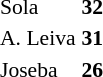<table style="font-size: 90%; border-collapse:collapse" border=0 cellspacing=0 cellpadding=2>
<tr bgcolor=#DCDCDC>
</tr>
<tr>
<td>Sola</td>
<td Alfaro><strong>32</strong></td>
</tr>
<tr>
<td>A. Leiva</td>
<td Haro><strong>31</strong></td>
</tr>
<tr>
<td>Joseba</td>
<td Anguiano><strong>26</strong></td>
</tr>
</table>
